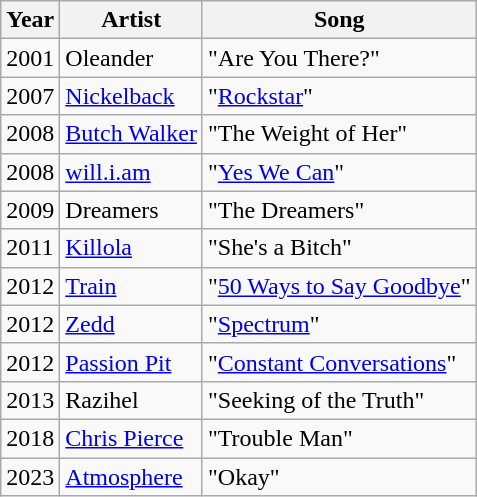<table class="wikitable sortable">
<tr>
<th>Year</th>
<th>Artist</th>
<th>Song</th>
</tr>
<tr>
<td>2001</td>
<td>Oleander</td>
<td>"Are You There?"</td>
</tr>
<tr>
<td>2007</td>
<td><a href='#'>Nickelback</a></td>
<td>"<a href='#'>Rockstar</a>"</td>
</tr>
<tr>
<td>2008</td>
<td><a href='#'>Butch Walker</a></td>
<td>"The Weight of Her"</td>
</tr>
<tr>
<td>2008</td>
<td><a href='#'>will.i.am</a></td>
<td>"<a href='#'>Yes We Can</a>"</td>
</tr>
<tr>
<td>2009</td>
<td>Dreamers</td>
<td>"The Dreamers"</td>
</tr>
<tr>
<td>2011</td>
<td><a href='#'>Killola</a></td>
<td>"She's a Bitch"</td>
</tr>
<tr>
<td>2012</td>
<td><a href='#'>Train</a></td>
<td>"<a href='#'>50 Ways to Say Goodbye</a>"</td>
</tr>
<tr>
<td>2012</td>
<td><a href='#'>Zedd</a></td>
<td>"<a href='#'>Spectrum</a>"</td>
</tr>
<tr>
<td>2012</td>
<td><a href='#'>Passion Pit</a></td>
<td>"<a href='#'>Constant Conversations</a>"</td>
</tr>
<tr>
<td>2013</td>
<td>Razihel</td>
<td>"Seeking of the Truth"</td>
</tr>
<tr>
<td>2018</td>
<td><a href='#'>Chris Pierce</a></td>
<td>"Trouble Man"</td>
</tr>
<tr>
<td>2023</td>
<td><a href='#'>Atmosphere</a></td>
<td>"Okay"</td>
</tr>
</table>
